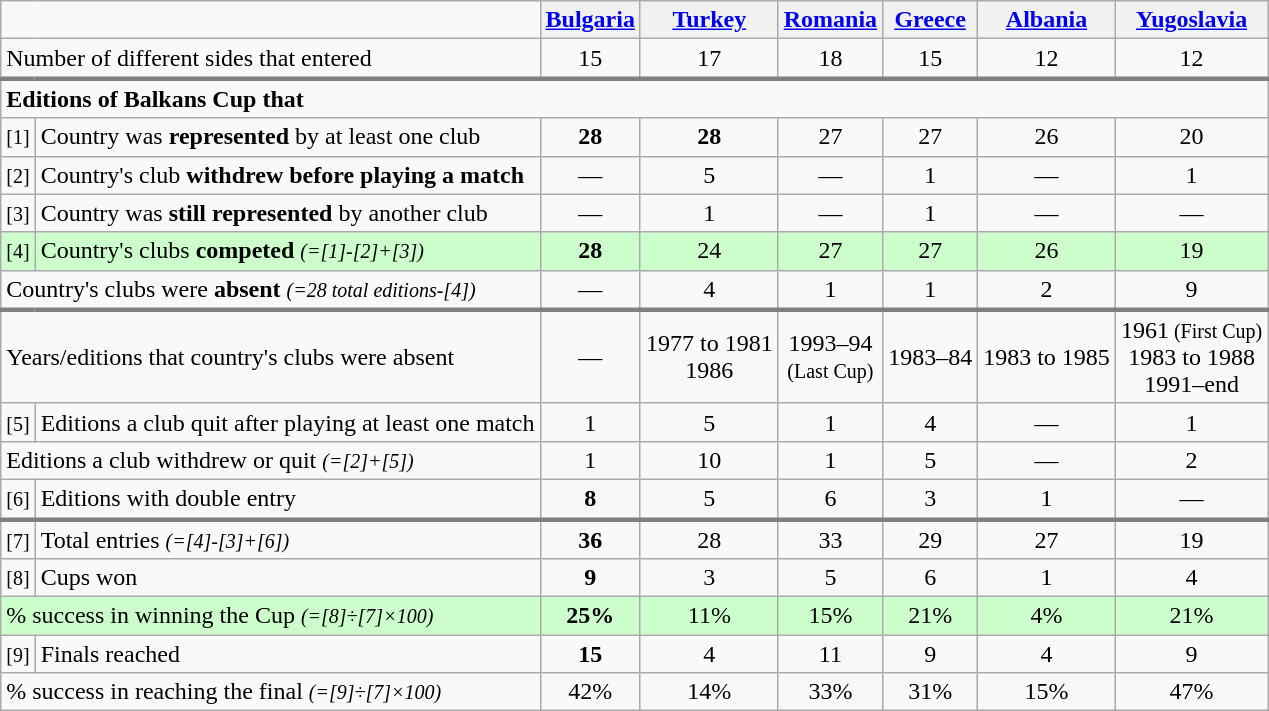<table class="wikitable" style="text-align:center" cellspacing="15" cellpadding="15">
<tr>
<td colspan="2"></td>
<td bgcolor="#f1f1f1"><strong><a href='#'>Bulgaria</a></strong></td>
<td bgcolor="#f1f1f1"><strong><a href='#'>Turkey</a></strong></td>
<td bgcolor="#f1f1f1"><strong><a href='#'>Romania</a></strong></td>
<td bgcolor="#f1f1f1"><strong><a href='#'>Greece</a></strong></td>
<td bgcolor="#f1f1f1"><strong><a href='#'>Albania</a></strong></td>
<td bgcolor="#f1f1f1"><strong><a href='#'>Yugoslavia</a></strong></td>
</tr>
<tr style="border-bottom: 3px solid grey;">
<td colspan="2" align=left><small></small>Number of different sides that entered</td>
<td>15</td>
<td>17</td>
<td>18</td>
<td>15</td>
<td>12</td>
<td>12</td>
</tr>
<tr>
<td colspan="8" align=left><small></small><strong>Editions of Balkans Cup that</strong></td>
</tr>
<tr>
<td><small>[1]</small></td>
<td align=left>Country was <strong>represented</strong> by at least one club</td>
<td><strong>28</strong></td>
<td><strong>28</strong></td>
<td>27</td>
<td>27</td>
<td>26</td>
<td>20</td>
</tr>
<tr>
<td><small>[2]</small></td>
<td align=left>Country's club <strong>withdrew before playing a match</strong></td>
<td>—</td>
<td>5</td>
<td>—</td>
<td>1</td>
<td>—</td>
<td>1</td>
</tr>
<tr>
<td><small>[3]</small></td>
<td align=left>Country was <strong>still represented</strong> by another club</td>
<td>—</td>
<td>1</td>
<td>—</td>
<td>1</td>
<td>—</td>
<td>—</td>
</tr>
<tr bgcolor="ccffcc">
<td><small>[4]</small></td>
<td align=left>Country's clubs <strong>competed</strong> <small><em>(=[1]-[2]+[3])</em></small></td>
<td><strong>28</strong></td>
<td>24</td>
<td>27</td>
<td>27</td>
<td>26</td>
<td>19</td>
</tr>
<tr style="border-bottom: 3px solid grey;">
<td colspan="2" align=left><small></small>Country's clubs were <strong>absent</strong> <small><em>(=28 total editions-[4])</em></small></td>
<td>—</td>
<td>4</td>
<td>1</td>
<td>1</td>
<td>2</td>
<td>9</td>
</tr>
<tr>
<td colspan="2" align=left><small></small>Years/editions that country's clubs were absent</td>
<td>—</td>
<td>1977 to 1981<br>1986</td>
<td>1993–94 <br> <small>(Last Cup)</small></td>
<td>1983–84</td>
<td>1983 to 1985</td>
<td>1961<small> (First Cup)</small> <br> 1983 to 1988 <br> 1991–end</td>
</tr>
<tr>
<td><small>[5]</small></td>
<td align=left style="font-size:100%">Editions a club quit after playing at least one match</td>
<td>1</td>
<td>5</td>
<td>1</td>
<td>4</td>
<td>—</td>
<td>1</td>
</tr>
<tr>
<td colspan="2" align=left><small></small>Editions a club withdrew or quit <small><em>(=[2]+[5])</em></small></td>
<td>1</td>
<td>10</td>
<td>1</td>
<td>5</td>
<td>—</td>
<td>2</td>
</tr>
<tr style="border-bottom: 3px solid grey;">
<td><small>[6]</small></td>
<td align=left>Editions with double entry</td>
<td><strong>8</strong></td>
<td>5</td>
<td>6</td>
<td>3</td>
<td>1</td>
<td>—</td>
</tr>
<tr>
<td><small>[7]</small></td>
<td align=left>Total entries <small><em>(=[4]-[3]+[6])</em></small></td>
<td><strong>36</strong></td>
<td>28</td>
<td>33</td>
<td>29</td>
<td>27</td>
<td>19</td>
</tr>
<tr>
<td><small>[8]</small></td>
<td align=left>Cups won</td>
<td><strong>9</strong></td>
<td>3</td>
<td>5</td>
<td>6</td>
<td>1</td>
<td>4</td>
</tr>
<tr bgcolor="ccffcc">
<td colspan="2" align=left><small></small>% success in winning the Cup <small><em>(=[8]÷[7]×100)</em></small></td>
<td><strong>25%</strong></td>
<td>11%</td>
<td>15%</td>
<td>21%</td>
<td>4%</td>
<td>21%</td>
</tr>
<tr>
<td><small>[9]</small></td>
<td align=left>Finals reached</td>
<td><strong><small></small> 15</strong></td>
<td>4</td>
<td><small></small> 11 </td>
<td>9</td>
<td>4</td>
<td>9</td>
</tr>
<tr>
<td colspan="2" align=left><small></small>% success in reaching the final <small><em>(=[9]÷[7]×100)<strong></small></td>
<td>42%</td>
<td>14%</td>
<td>33%</td>
<td>31%</td>
<td>15%</td>
<td></strong>47%<strong></td>
</tr>
</table>
